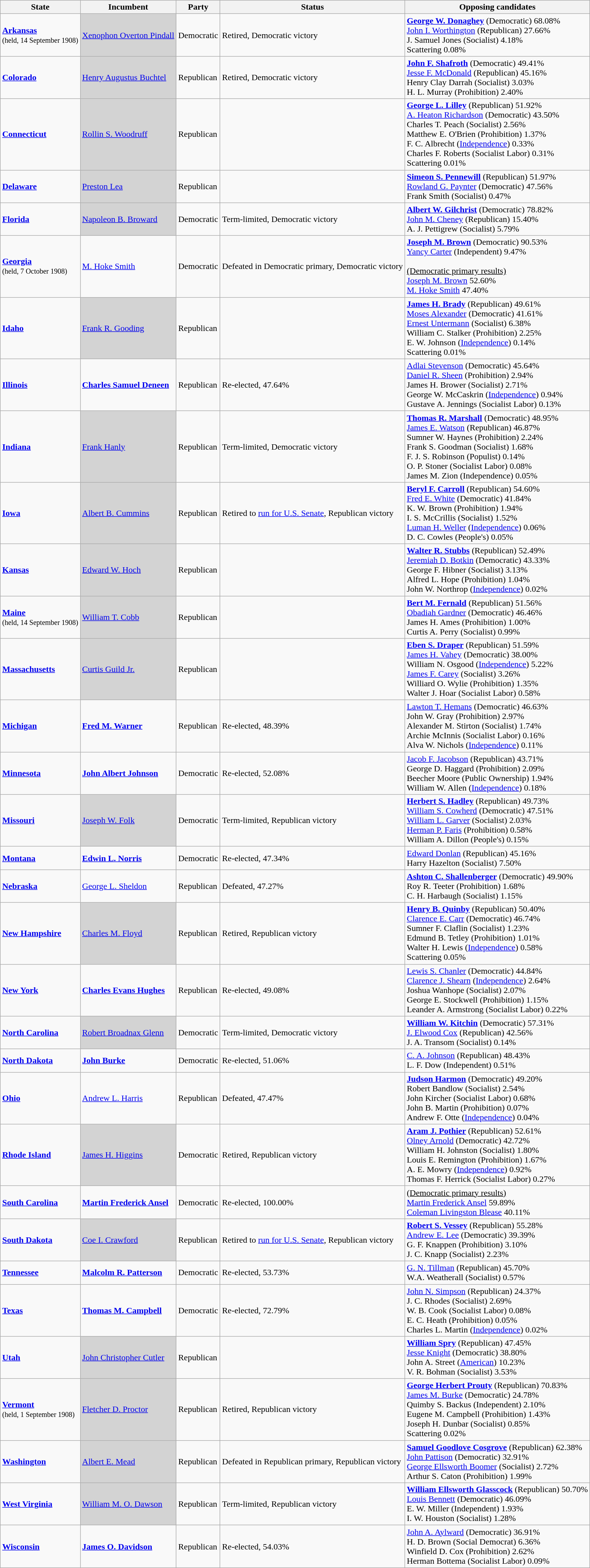<table class="wikitable">
<tr>
<th>State</th>
<th>Incumbent</th>
<th>Party</th>
<th>Status</th>
<th>Opposing candidates</th>
</tr>
<tr>
<td><strong><a href='#'>Arkansas</a></strong><br><small>(held, 14 September 1908)</small></td>
<td bgcolor="lightgrey"><a href='#'>Xenophon Overton Pindall</a></td>
<td>Democratic</td>
<td>Retired, Democratic victory</td>
<td><strong><a href='#'>George W. Donaghey</a></strong> (Democratic) 68.08%<br><a href='#'>John I. Worthington</a> (Republican) 27.66%<br>J. Samuel Jones (Socialist) 4.18%<br>Scattering 0.08%<br></td>
</tr>
<tr>
<td><strong><a href='#'>Colorado</a></strong></td>
<td bgcolor="lightgrey"><a href='#'>Henry Augustus Buchtel</a></td>
<td>Republican</td>
<td>Retired, Democratic victory</td>
<td><strong><a href='#'>John F. Shafroth</a></strong> (Democratic) 49.41%<br><a href='#'>Jesse F. McDonald</a> (Republican) 45.16%<br>Henry Clay Darrah (Socialist) 3.03%<br>H. L. Murray (Prohibition) 2.40%<br></td>
</tr>
<tr>
<td><strong><a href='#'>Connecticut</a></strong></td>
<td bgcolor="lightgrey"><a href='#'>Rollin S. Woodruff</a></td>
<td>Republican</td>
<td></td>
<td><strong><a href='#'>George L. Lilley</a></strong> (Republican) 51.92%<br><a href='#'>A. Heaton Richardson</a> (Democratic) 43.50%<br>Charles T. Peach (Socialist) 2.56%<br>Matthew E. O'Brien (Prohibition) 1.37%<br>F. C. Albrecht (<a href='#'>Independence</a>) 0.33%<br>Charles F. Roberts (Socialist Labor) 0.31%<br>Scattering 0.01%<br></td>
</tr>
<tr>
<td><strong><a href='#'>Delaware</a></strong></td>
<td bgcolor="lightgrey"><a href='#'>Preston Lea</a></td>
<td>Republican</td>
<td></td>
<td><strong><a href='#'>Simeon S. Pennewill</a></strong> (Republican) 51.97%<br><a href='#'>Rowland G. Paynter</a> (Democratic) 47.56%<br>Frank Smith (Socialist) 0.47%<br></td>
</tr>
<tr>
<td><strong><a href='#'>Florida</a></strong></td>
<td bgcolor="lightgrey"><a href='#'>Napoleon B. Broward</a></td>
<td>Democratic</td>
<td>Term-limited, Democratic victory</td>
<td><strong><a href='#'>Albert W. Gilchrist</a></strong> (Democratic) 78.82%<br><a href='#'>John M. Cheney</a> (Republican) 15.40%<br>A. J. Pettigrew (Socialist) 5.79%<br></td>
</tr>
<tr>
<td><strong><a href='#'>Georgia</a></strong><br><small>(held, 7 October 1908)</small></td>
<td><a href='#'>M. Hoke Smith</a></td>
<td>Democratic</td>
<td>Defeated in Democratic primary, Democratic victory</td>
<td><strong><a href='#'>Joseph M. Brown</a></strong> (Democratic) 90.53%<br><a href='#'>Yancy Carter</a> (Independent) 9.47%<br><br><u>(Democratic primary results)</u><br><a href='#'>Joseph M. Brown</a> 52.60%<br><a href='#'>M. Hoke Smith</a> 47.40%<br></td>
</tr>
<tr>
<td><strong><a href='#'>Idaho</a></strong></td>
<td bgcolor="lightgrey"><a href='#'>Frank R. Gooding</a></td>
<td>Republican</td>
<td></td>
<td><strong><a href='#'>James H. Brady</a></strong> (Republican) 49.61%<br><a href='#'>Moses Alexander</a> (Democratic) 41.61%<br><a href='#'>Ernest Untermann</a> (Socialist) 6.38%<br>William C. Stalker (Prohibition) 2.25%<br>E. W. Johnson (<a href='#'>Independence</a>) 0.14%<br>Scattering 0.01%<br></td>
</tr>
<tr>
<td><strong><a href='#'>Illinois</a></strong></td>
<td><strong><a href='#'>Charles Samuel Deneen</a></strong></td>
<td>Republican</td>
<td>Re-elected, 47.64%</td>
<td><a href='#'>Adlai Stevenson</a> (Democratic) 45.64%<br><a href='#'>Daniel R. Sheen</a> (Prohibition) 2.94%<br>James H. Brower (Socialist) 2.71%<br>George W. McCaskrin (<a href='#'>Independence</a>) 0.94%<br>Gustave A. Jennings (Socialist Labor) 0.13%<br></td>
</tr>
<tr>
<td><strong><a href='#'>Indiana</a></strong></td>
<td bgcolor="lightgrey"><a href='#'>Frank Hanly</a></td>
<td>Republican</td>
<td>Term-limited, Democratic victory</td>
<td><strong><a href='#'>Thomas R. Marshall</a></strong> (Democratic) 48.95%<br><a href='#'>James E. Watson</a> (Republican) 46.87%<br>Sumner W. Haynes (Prohibition) 2.24%<br>Frank S. Goodman (Socialist) 1.68%<br>F. J. S. Robinson (Populist) 0.14%<br>O. P. Stoner (Socialist Labor) 0.08%<br>James M. Zion (Independence) 0.05%<br></td>
</tr>
<tr>
<td><strong><a href='#'>Iowa</a></strong></td>
<td bgcolor="lightgrey"><a href='#'>Albert B. Cummins</a></td>
<td>Republican</td>
<td>Retired to <a href='#'>run for U.S. Senate</a>, Republican victory</td>
<td><strong><a href='#'>Beryl F. Carroll</a></strong> (Republican) 54.60%<br><a href='#'>Fred E. White</a> (Democratic) 41.84%<br>K. W. Brown (Prohibition) 1.94%<br>I. S. McCrillis (Socialist) 1.52%<br><a href='#'>Luman H. Weller</a> (<a href='#'>Independence</a>) 0.06%<br>D. C. Cowles (People's) 0.05%<br></td>
</tr>
<tr>
<td><strong><a href='#'>Kansas</a></strong></td>
<td bgcolor="lightgrey"><a href='#'>Edward W. Hoch</a></td>
<td>Republican</td>
<td></td>
<td><strong><a href='#'>Walter R. Stubbs</a></strong> (Republican) 52.49%<br><a href='#'>Jeremiah D. Botkin</a> (Democratic) 43.33%<br>George F. Hibner (Socialist) 3.13%<br>Alfred L. Hope (Prohibition) 1.04%<br>John  W. Northrop (<a href='#'>Independence</a>) 0.02%<br></td>
</tr>
<tr>
<td><strong><a href='#'>Maine</a></strong><br><small>(held, 14 September 1908)</small></td>
<td bgcolor="lightgrey"><a href='#'>William T. Cobb</a></td>
<td>Republican</td>
<td></td>
<td><strong><a href='#'>Bert M. Fernald</a></strong> (Republican) 51.56%<br><a href='#'>Obadiah Gardner</a> (Democratic) 46.46%<br>James H. Ames (Prohibition) 1.00%<br>Curtis A. Perry (Socialist) 0.99%<br></td>
</tr>
<tr>
<td><strong><a href='#'>Massachusetts</a></strong></td>
<td bgcolor="lightgrey"><a href='#'>Curtis Guild Jr.</a></td>
<td>Republican</td>
<td></td>
<td><strong><a href='#'>Eben S. Draper</a></strong> (Republican) 51.59%<br><a href='#'>James H. Vahey</a> (Democratic) 38.00%<br>William N. Osgood (<a href='#'>Independence</a>) 5.22%<br><a href='#'>James F. Carey</a> (Socialist) 3.26%<br>Williard O. Wylie (Prohibition) 1.35%<br>Walter J. Hoar (Socialist Labor) 0.58%<br></td>
</tr>
<tr>
<td><strong><a href='#'>Michigan</a></strong></td>
<td><strong><a href='#'>Fred M. Warner</a></strong></td>
<td>Republican</td>
<td>Re-elected, 48.39%</td>
<td><a href='#'>Lawton T. Hemans</a> (Democratic) 46.63%<br>John W. Gray (Prohibition) 2.97%<br>Alexander M. Stirton (Socialist) 1.74%<br>Archie McInnis (Socialist Labor) 0.16%<br>Alva W. Nichols (<a href='#'>Independence</a>) 0.11%<br></td>
</tr>
<tr>
<td><strong><a href='#'>Minnesota</a></strong></td>
<td><strong><a href='#'>John Albert Johnson</a></strong></td>
<td>Democratic</td>
<td>Re-elected, 52.08%</td>
<td><a href='#'>Jacob F. Jacobson</a> (Republican) 43.71%<br>George D. Haggard (Prohibition) 2.09%<br>Beecher Moore (Public Ownership) 1.94%<br>William W. Allen (<a href='#'>Independence</a>) 0.18%<br></td>
</tr>
<tr>
<td><strong><a href='#'>Missouri</a></strong></td>
<td bgcolor="lightgrey"><a href='#'>Joseph W. Folk</a></td>
<td>Democratic</td>
<td>Term-limited, Republican victory</td>
<td><strong><a href='#'>Herbert S. Hadley</a></strong> (Republican) 49.73%<br><a href='#'>William S. Cowherd</a> (Democratic) 47.51%<br><a href='#'>William L. Garver</a> (Socialist) 2.03%<br><a href='#'>Herman P. Faris</a> (Prohibition) 0.58%<br>William A. Dillon (People's) 0.15%<br></td>
</tr>
<tr>
<td><strong><a href='#'>Montana</a></strong></td>
<td><strong><a href='#'>Edwin L. Norris</a></strong></td>
<td>Democratic</td>
<td>Re-elected, 47.34%</td>
<td><a href='#'>Edward Donlan</a> (Republican) 45.16%<br>Harry Hazelton (Socialist) 7.50%<br></td>
</tr>
<tr>
<td><strong><a href='#'>Nebraska</a></strong></td>
<td><a href='#'>George L. Sheldon</a></td>
<td>Republican</td>
<td>Defeated, 47.27%</td>
<td><strong><a href='#'>Ashton C. Shallenberger</a></strong> (Democratic) 49.90%<br>Roy R. Teeter (Prohibition) 1.68%<br>C. H. Harbaugh (Socialist) 1.15%<br></td>
</tr>
<tr>
<td><strong><a href='#'>New Hampshire</a></strong></td>
<td bgcolor="lightgrey"><a href='#'>Charles M. Floyd</a></td>
<td>Republican</td>
<td>Retired, Republican victory</td>
<td><strong><a href='#'>Henry B. Quinby</a></strong> (Republican) 50.40%<br><a href='#'>Clarence E. Carr</a> (Democratic) 46.74%<br>Sumner F. Claflin (Socialist) 1.23%<br>Edmund B. Tetley (Prohibition) 1.01%<br>Walter H. Lewis (<a href='#'>Independence</a>) 0.58%<br>Scattering 0.05%<br></td>
</tr>
<tr>
<td><strong><a href='#'>New York</a></strong></td>
<td><strong><a href='#'>Charles Evans Hughes</a></strong></td>
<td>Republican</td>
<td>Re-elected, 49.08%</td>
<td><a href='#'>Lewis S. Chanler</a> (Democratic) 44.84%<br><a href='#'>Clarence J. Shearn</a> (<a href='#'>Independence</a>) 2.64%<br>Joshua Wanhope (Socialist) 2.07%<br>George E. Stockwell (Prohibition) 1.15%<br>Leander A. Armstrong (Socialist Labor) 0.22%<br></td>
</tr>
<tr>
<td><strong><a href='#'>North Carolina</a></strong></td>
<td bgcolor="lightgrey"><a href='#'>Robert Broadnax Glenn</a></td>
<td>Democratic</td>
<td>Term-limited, Democratic victory</td>
<td><strong><a href='#'>William W. Kitchin</a></strong> (Democratic) 57.31%<br><a href='#'>J. Elwood Cox</a> (Republican) 42.56%<br>J. A. Transom (Socialist) 0.14%<br></td>
</tr>
<tr>
<td><strong><a href='#'>North Dakota</a></strong></td>
<td><strong><a href='#'>John Burke</a></strong></td>
<td>Democratic</td>
<td>Re-elected, 51.06%</td>
<td><a href='#'>C. A. Johnson</a> (Republican) 48.43%<br>L. F. Dow (Independent) 0.51%<br></td>
</tr>
<tr>
<td><strong><a href='#'>Ohio</a></strong></td>
<td><a href='#'>Andrew L. Harris</a></td>
<td>Republican</td>
<td>Defeated, 47.47%</td>
<td><strong><a href='#'>Judson Harmon</a></strong> (Democratic) 49.20%<br>Robert Bandlow (Socialist) 2.54%<br>John Kircher (Socialist Labor) 0.68%<br>John B. Martin (Prohibition) 0.07%<br>Andrew F. Otte (<a href='#'>Independence</a>) 0.04%<br></td>
</tr>
<tr>
<td><strong><a href='#'>Rhode Island</a></strong></td>
<td bgcolor="lightgrey"><a href='#'>James H. Higgins</a></td>
<td>Democratic</td>
<td>Retired, Republican victory</td>
<td><strong><a href='#'>Aram J. Pothier</a></strong> (Republican) 52.61%<br><a href='#'>Olney Arnold</a> (Democratic) 42.72%<br>William H. Johnston (Socialist) 1.80%<br>Louis E. Remington (Prohibition) 1.67%<br>A. E. Mowry (<a href='#'>Independence</a>) 0.92%<br>Thomas F. Herrick (Socialist Labor) 0.27%<br></td>
</tr>
<tr>
<td><strong><a href='#'>South Carolina</a></strong></td>
<td><strong><a href='#'>Martin Frederick Ansel</a></strong></td>
<td>Democratic</td>
<td>Re-elected, 100.00%<br></td>
<td><u>(Democratic primary results)</u><br><a href='#'>Martin Frederick Ansel</a> 59.89%<br><a href='#'>Coleman Livingston Blease</a> 40.11%<br></td>
</tr>
<tr>
<td><strong><a href='#'>South Dakota</a></strong></td>
<td bgcolor="lightgrey"><a href='#'>Coe I. Crawford</a></td>
<td>Republican</td>
<td>Retired to <a href='#'>run for U.S. Senate</a>, Republican victory</td>
<td><strong><a href='#'>Robert S. Vessey</a></strong> (Republican) 55.28%<br><a href='#'>Andrew E. Lee</a> (Democratic) 39.39%<br>G. F. Knappen (Prohibition) 3.10%<br>J. C. Knapp (Socialist) 2.23%<br></td>
</tr>
<tr>
<td><strong><a href='#'>Tennessee</a></strong></td>
<td><strong><a href='#'>Malcolm R. Patterson</a></strong></td>
<td>Democratic</td>
<td>Re-elected, 53.73%</td>
<td><a href='#'>G. N. Tillman</a> (Republican) 45.70%<br>W.A. Weatherall (Socialist) 0.57%<br></td>
</tr>
<tr>
<td><strong><a href='#'>Texas</a></strong></td>
<td><strong><a href='#'>Thomas M. Campbell</a></strong></td>
<td>Democratic</td>
<td>Re-elected, 72.79%</td>
<td><a href='#'>John N. Simpson</a> (Republican) 24.37%<br>J. C. Rhodes (Socialist) 2.69%<br>W. B. Cook (Socialist Labor) 0.08%<br>E. C. Heath (Prohibition) 0.05%<br>Charles L. Martin (<a href='#'>Independence</a>) 0.02%<br></td>
</tr>
<tr>
<td><strong><a href='#'>Utah</a></strong></td>
<td bgcolor="lightgrey"><a href='#'>John Christopher Cutler</a></td>
<td>Republican</td>
<td></td>
<td><strong><a href='#'>William Spry</a></strong> (Republican) 47.45%<br><a href='#'>Jesse Knight</a> (Democratic) 38.80%<br>John A. Street (<a href='#'>American</a>) 10.23%<br>V. R. Bohman (Socialist) 3.53%<br></td>
</tr>
<tr>
<td><strong><a href='#'>Vermont</a></strong><br><small>(held, 1 September 1908)</small></td>
<td bgcolor="lightgrey"><a href='#'>Fletcher D. Proctor</a></td>
<td>Republican</td>
<td>Retired, Republican victory</td>
<td><strong><a href='#'>George Herbert Prouty</a></strong> (Republican) 70.83%<br><a href='#'>James M. Burke</a> (Democratic) 24.78%<br>Quimby S. Backus (Independent) 2.10%<br>Eugene M. Campbell (Prohibition) 1.43%<br>Joseph H. Dunbar (Socialist) 0.85%<br>Scattering 0.02%<br></td>
</tr>
<tr>
<td><strong><a href='#'>Washington</a></strong></td>
<td bgcolor="lightgrey"><a href='#'>Albert E. Mead</a></td>
<td>Republican</td>
<td>Defeated in Republican primary, Republican victory</td>
<td><strong><a href='#'>Samuel Goodlove Cosgrove</a></strong> (Republican) 62.38%<br><a href='#'>John Pattison</a> (Democratic) 32.91%<br><a href='#'>George Ellsworth Boomer</a> (Socialist) 2.72%<br>Arthur S. Caton (Prohibition) 1.99%<br></td>
</tr>
<tr>
<td><strong><a href='#'>West Virginia</a></strong></td>
<td bgcolor="lightgrey"><a href='#'>William M. O. Dawson</a></td>
<td>Republican</td>
<td>Term-limited, Republican victory</td>
<td><strong><a href='#'>William Ellsworth Glasscock</a></strong> (Republican) 50.70%<br><a href='#'>Louis Bennett</a> (Democratic) 46.09%<br>E. W. Miller (Independent) 1.93%<br>I. W. Houston (Socialist) 1.28%<br></td>
</tr>
<tr>
<td><strong><a href='#'>Wisconsin</a></strong></td>
<td><strong><a href='#'>James O. Davidson</a></strong></td>
<td>Republican</td>
<td>Re-elected, 54.03%</td>
<td><a href='#'>John A. Aylward</a> (Democratic) 36.91%<br>H. D. Brown (Social Democrat) 6.36%<br>Winfield D. Cox (Prohibition) 2.62%<br>Herman Bottema (Socialist Labor) 0.09%<br></td>
</tr>
</table>
